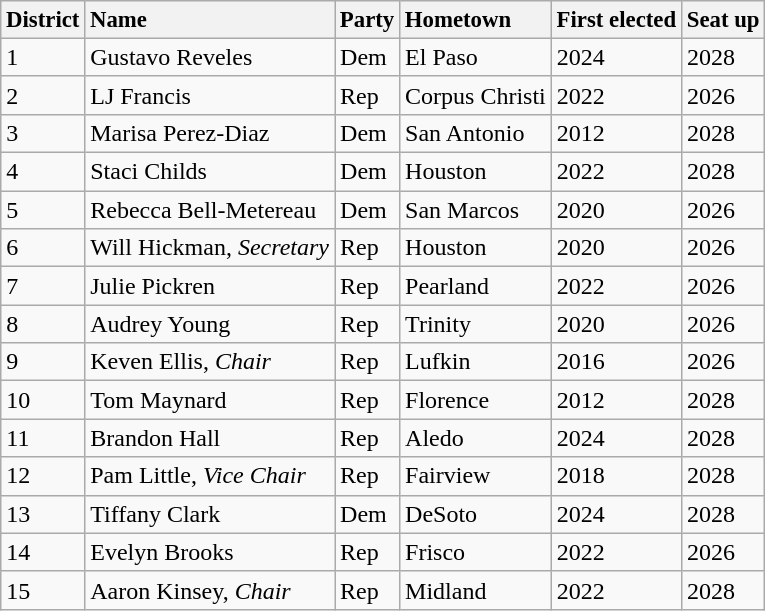<table class="wikitable sortable" style="text-align:left; ">
<tr>
<th scope="col" style=" text-align:left; font-size:95%; ">District</th>
<th scope="col" style=" text-align:left; font-size:95%; ">Name</th>
<th scope="col" style=" text-align:left; font-size:95%; ">Party</th>
<th scope="col" style=" text-align:left; font-size:95%; ">Hometown</th>
<th scope="col" style=" text-align:left; font-size:95%; ">First elected</th>
<th scope="col" style=" text-align:left; font-size:95%; ">Seat up</th>
</tr>
<tr>
<td>1</td>
<td>Gustavo Reveles</td>
<td>Dem</td>
<td>El Paso</td>
<td>2024</td>
<td>2028</td>
</tr>
<tr>
<td>2</td>
<td>LJ Francis</td>
<td>Rep</td>
<td>Corpus Christi</td>
<td>2022</td>
<td>2026</td>
</tr>
<tr>
<td>3</td>
<td>Marisa Perez-Diaz</td>
<td>Dem</td>
<td>San Antonio</td>
<td>2012</td>
<td>2028</td>
</tr>
<tr>
<td>4</td>
<td>Staci Childs</td>
<td>Dem</td>
<td>Houston</td>
<td>2022</td>
<td>2028</td>
</tr>
<tr>
<td>5</td>
<td>Rebecca Bell-Metereau</td>
<td>Dem</td>
<td>San Marcos</td>
<td>2020</td>
<td>2026</td>
</tr>
<tr>
<td>6</td>
<td>Will Hickman, <em>Secretary</em></td>
<td>Rep</td>
<td>Houston</td>
<td>2020</td>
<td>2026</td>
</tr>
<tr>
<td>7</td>
<td>Julie Pickren</td>
<td>Rep</td>
<td>Pearland</td>
<td>2022</td>
<td>2026</td>
</tr>
<tr>
<td>8</td>
<td>Audrey Young</td>
<td>Rep</td>
<td>Trinity</td>
<td>2020</td>
<td>2026</td>
</tr>
<tr>
<td>9</td>
<td>Keven Ellis, <em>Chair</em></td>
<td>Rep</td>
<td>Lufkin</td>
<td>2016</td>
<td>2026</td>
</tr>
<tr>
<td>10</td>
<td>Tom Maynard</td>
<td>Rep</td>
<td>Florence</td>
<td>2012</td>
<td>2028</td>
</tr>
<tr>
<td>11</td>
<td>Brandon Hall</td>
<td>Rep</td>
<td>Aledo</td>
<td>2024</td>
<td>2028</td>
</tr>
<tr>
<td>12</td>
<td>Pam Little, <em>Vice Chair</em></td>
<td>Rep</td>
<td>Fairview</td>
<td>2018</td>
<td>2028</td>
</tr>
<tr>
<td>13</td>
<td>Tiffany Clark</td>
<td>Dem</td>
<td>DeSoto</td>
<td>2024</td>
<td>2028</td>
</tr>
<tr>
<td>14</td>
<td>Evelyn Brooks</td>
<td>Rep</td>
<td>Frisco</td>
<td>2022</td>
<td>2026</td>
</tr>
<tr>
<td>15</td>
<td>Aaron Kinsey, <em>Chair</em></td>
<td>Rep</td>
<td>Midland</td>
<td>2022</td>
<td>2028</td>
</tr>
</table>
